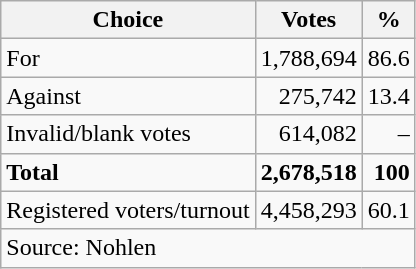<table class=wikitable style=text-align:right>
<tr>
<th>Choice</th>
<th>Votes</th>
<th>%</th>
</tr>
<tr>
<td align=left>For</td>
<td>1,788,694</td>
<td>86.6</td>
</tr>
<tr>
<td align=left>Against</td>
<td>275,742</td>
<td>13.4</td>
</tr>
<tr>
<td align=left>Invalid/blank votes</td>
<td>614,082</td>
<td>–</td>
</tr>
<tr>
<td align=left><strong>Total</strong></td>
<td><strong>2,678,518</strong></td>
<td><strong>100</strong></td>
</tr>
<tr>
<td align=left>Registered voters/turnout</td>
<td>4,458,293</td>
<td>60.1</td>
</tr>
<tr>
<td align=left colspan=3>Source: Nohlen</td>
</tr>
</table>
